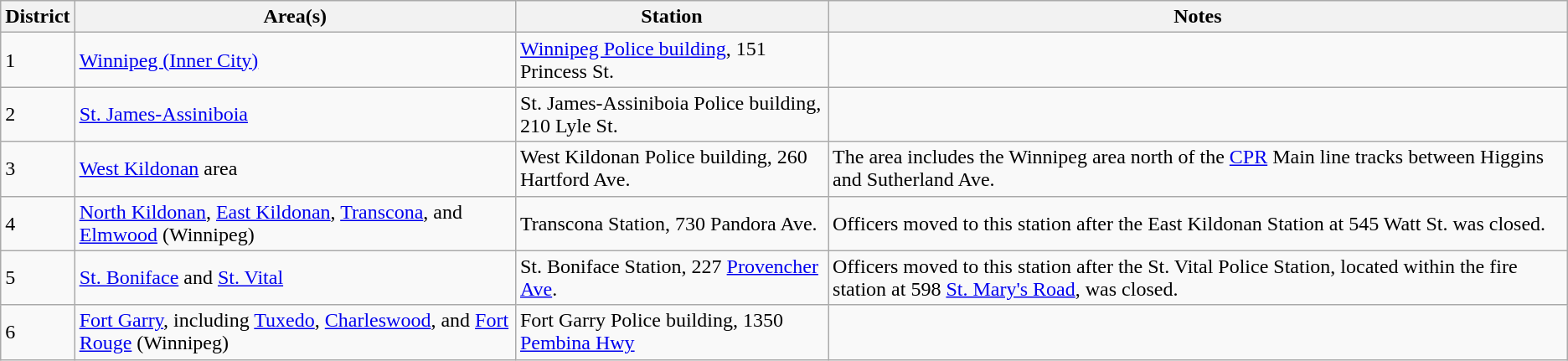<table class="wikitable">
<tr>
<th>District</th>
<th>Area(s)</th>
<th>Station</th>
<th>Notes</th>
</tr>
<tr>
<td>1</td>
<td> <a href='#'>Winnipeg (Inner City)</a></td>
<td> <a href='#'>Winnipeg Police building</a>, 151 Princess St.</td>
<td></td>
</tr>
<tr>
<td>2</td>
<td><a href='#'>St. James-Assiniboia</a></td>
<td> St. James-Assiniboia Police building, 210 Lyle St.</td>
<td></td>
</tr>
<tr>
<td>3</td>
<td><a href='#'>West Kildonan</a> area</td>
<td> West Kildonan Police building, 260 Hartford Ave.</td>
<td>The area includes the  Winnipeg area north of the <a href='#'>CPR</a> Main line tracks between Higgins and Sutherland Ave.</td>
</tr>
<tr>
<td>4</td>
<td><a href='#'>North Kildonan</a>, <a href='#'>East Kildonan</a>, <a href='#'>Transcona</a>, and <a href='#'>Elmwood</a> (Winnipeg)</td>
<td> Transcona Station, 730 Pandora Ave.</td>
<td>Officers moved to this station after the East Kildonan Station at 545 Watt St. was closed.</td>
</tr>
<tr>
<td>5</td>
<td><a href='#'>St. Boniface</a> and <a href='#'>St. Vital</a></td>
<td>St. Boniface Station, 227 <a href='#'>Provencher Ave</a>.</td>
<td>Officers moved to this station after the St. Vital Police Station, located within the fire station at 598 <a href='#'>St. Mary's Road</a>, was closed.</td>
</tr>
<tr>
<td>6</td>
<td><a href='#'>Fort Garry</a>, including <a href='#'>Tuxedo</a>, <a href='#'>Charleswood</a>, and <a href='#'>Fort Rouge</a> (Winnipeg)</td>
<td>Fort Garry Police building, 1350 <a href='#'>Pembina Hwy</a></td>
<td></td>
</tr>
</table>
